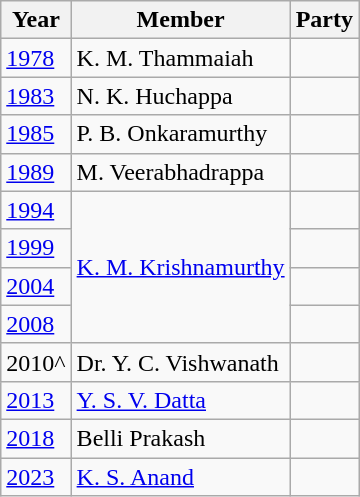<table class="wikitable sortable">
<tr>
<th>Year</th>
<th>Member</th>
<th colspan="2">Party</th>
</tr>
<tr>
<td><a href='#'>1978</a></td>
<td>K. M. Thammaiah</td>
<td></td>
</tr>
<tr>
<td><a href='#'>1983</a></td>
<td>N. K. Huchappa</td>
<td></td>
</tr>
<tr>
<td><a href='#'>1985</a></td>
<td>P. B. Onkaramurthy</td>
<td></td>
</tr>
<tr>
<td><a href='#'>1989</a></td>
<td>M. Veerabhadrappa</td>
<td></td>
</tr>
<tr>
<td><a href='#'>1994</a></td>
<td rowspan="4"><a href='#'>K. M. Krishnamurthy</a></td>
<td></td>
</tr>
<tr>
<td><a href='#'>1999</a></td>
<td></td>
</tr>
<tr>
<td><a href='#'>2004</a></td>
</tr>
<tr>
<td><a href='#'>2008</a></td>
<td></td>
</tr>
<tr>
<td>2010^</td>
<td>Dr. Y. C. Vishwanath</td>
<td></td>
</tr>
<tr>
<td><a href='#'>2013</a></td>
<td><a href='#'>Y. S. V. Datta</a></td>
<td></td>
</tr>
<tr>
<td><a href='#'>2018</a></td>
<td>Belli Prakash</td>
<td></td>
</tr>
<tr>
<td><a href='#'>2023</a></td>
<td><a href='#'>K. S. Anand</a></td>
<td></td>
</tr>
</table>
